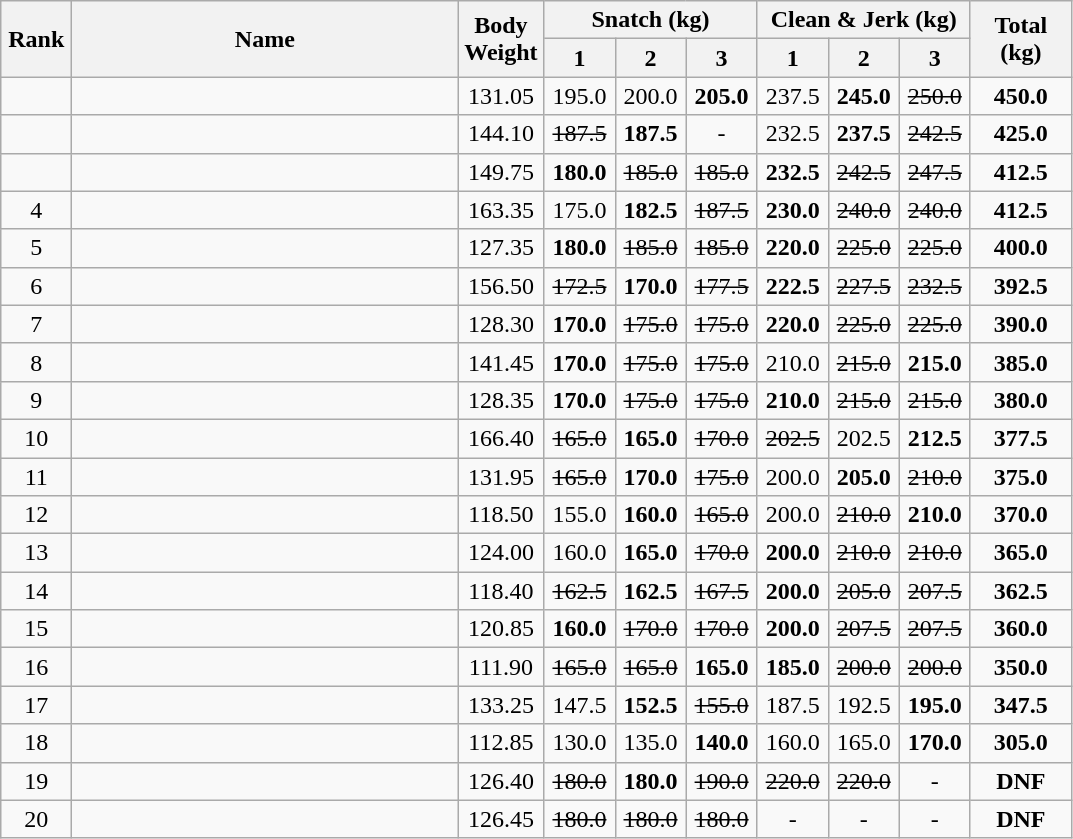<table class="wikitable" style=" text-align:center; width="90%">
<tr>
<th rowspan=2 width=40>Rank</th>
<th rowspan=2 width=250>Name</th>
<th rowspan=2 width=50>Body Weight</th>
<th colspan=3>Snatch (kg)</th>
<th colspan=3>Clean & Jerk (kg)</th>
<th rowspan=2 width=60>Total (kg)</th>
</tr>
<tr>
<th width=40>1</th>
<th width=40>2</th>
<th width=40>3</th>
<th width=40>1</th>
<th width=40>2</th>
<th width=40>3</th>
</tr>
<tr>
<td></td>
<td align=left></td>
<td>131.05</td>
<td>195.0</td>
<td>200.0</td>
<td><strong>205.0</strong></td>
<td>237.5</td>
<td><strong>245.0</strong></td>
<td><s>250.0</s></td>
<td><strong>450.0</strong></td>
</tr>
<tr>
<td></td>
<td align=left></td>
<td>144.10</td>
<td><s>187.5</s></td>
<td><strong>187.5</strong></td>
<td>-</td>
<td>232.5</td>
<td><strong>237.5</strong></td>
<td><s>242.5</s></td>
<td><strong>425.0</strong></td>
</tr>
<tr>
<td></td>
<td align=left></td>
<td>149.75</td>
<td><strong>180.0</strong></td>
<td><s>185.0</s></td>
<td><s>185.0</s></td>
<td><strong>232.5</strong></td>
<td><s>242.5</s></td>
<td><s>247.5</s></td>
<td><strong>412.5</strong></td>
</tr>
<tr>
<td>4</td>
<td align=left></td>
<td>163.35</td>
<td>175.0</td>
<td><strong>182.5</strong></td>
<td><s>187.5</s></td>
<td><strong>230.0</strong></td>
<td><s>240.0</s></td>
<td><s>240.0</s></td>
<td><strong>412.5</strong></td>
</tr>
<tr>
<td>5</td>
<td align=left></td>
<td>127.35</td>
<td><strong>180.0</strong></td>
<td><s>185.0</s></td>
<td><s>185.0</s></td>
<td><strong>220.0</strong></td>
<td><s>225.0</s></td>
<td><s>225.0</s></td>
<td><strong>400.0</strong></td>
</tr>
<tr>
<td>6</td>
<td align=left></td>
<td>156.50</td>
<td><s>172.5</s></td>
<td><strong>170.0</strong></td>
<td><s>177.5</s></td>
<td><strong>222.5</strong></td>
<td><s>227.5</s></td>
<td><s>232.5</s></td>
<td><strong>392.5</strong></td>
</tr>
<tr>
<td>7</td>
<td align=left></td>
<td>128.30</td>
<td><strong>170.0</strong></td>
<td><s>175.0</s></td>
<td><s>175.0</s></td>
<td><strong>220.0</strong></td>
<td><s>225.0</s></td>
<td><s>225.0</s></td>
<td><strong>390.0</strong></td>
</tr>
<tr>
<td>8</td>
<td align=left></td>
<td>141.45</td>
<td><strong>170.0</strong></td>
<td><s>175.0</s></td>
<td><s>175.0</s></td>
<td>210.0</td>
<td><s>215.0</s></td>
<td><strong>215.0</strong></td>
<td><strong>385.0</strong></td>
</tr>
<tr>
<td>9</td>
<td align=left></td>
<td>128.35</td>
<td><strong>170.0</strong></td>
<td><s>175.0</s></td>
<td><s>175.0</s></td>
<td><strong>210.0</strong></td>
<td><s>215.0</s></td>
<td><s>215.0</s></td>
<td><strong>380.0</strong></td>
</tr>
<tr>
<td>10</td>
<td align=left></td>
<td>166.40</td>
<td><s>165.0</s></td>
<td><strong>165.0</strong></td>
<td><s>170.0</s></td>
<td><s>202.5</s></td>
<td>202.5</td>
<td><strong>212.5</strong></td>
<td><strong>377.5</strong></td>
</tr>
<tr>
<td>11</td>
<td align=left></td>
<td>131.95</td>
<td><s>165.0</s></td>
<td><strong>170.0</strong></td>
<td><s>175.0</s></td>
<td>200.0</td>
<td><strong>205.0</strong></td>
<td><s>210.0</s></td>
<td><strong>375.0</strong></td>
</tr>
<tr>
<td>12</td>
<td align=left></td>
<td>118.50</td>
<td>155.0</td>
<td><strong>160.0</strong></td>
<td><s>165.0</s></td>
<td>200.0</td>
<td><s>210.0</s></td>
<td><strong>210.0</strong></td>
<td><strong>370.0</strong></td>
</tr>
<tr>
<td>13</td>
<td align=left></td>
<td>124.00</td>
<td>160.0</td>
<td><strong>165.0</strong></td>
<td><s>170.0</s></td>
<td><strong>200.0</strong></td>
<td><s>210.0</s></td>
<td><s>210.0</s></td>
<td><strong>365.0</strong></td>
</tr>
<tr>
<td>14</td>
<td align=left></td>
<td>118.40</td>
<td><s>162.5</s></td>
<td><strong>162.5</strong></td>
<td><s>167.5</s></td>
<td><strong>200.0</strong></td>
<td><s>205.0</s></td>
<td><s>207.5</s></td>
<td><strong>362.5</strong></td>
</tr>
<tr>
<td>15</td>
<td align=left></td>
<td>120.85</td>
<td><strong>160.0</strong></td>
<td><s>170.0</s></td>
<td><s>170.0</s></td>
<td><strong>200.0</strong></td>
<td><s>207.5</s></td>
<td><s>207.5</s></td>
<td><strong>360.0</strong></td>
</tr>
<tr>
<td>16</td>
<td align=left></td>
<td>111.90</td>
<td><s>165.0</s></td>
<td><s>165.0</s></td>
<td><strong>165.0</strong></td>
<td><strong>185.0</strong></td>
<td><s>200.0</s></td>
<td><s>200.0</s></td>
<td><strong>350.0</strong></td>
</tr>
<tr>
<td>17</td>
<td align=left></td>
<td>133.25</td>
<td>147.5</td>
<td><strong>152.5</strong></td>
<td><s>155.0</s></td>
<td>187.5</td>
<td>192.5</td>
<td><strong>195.0</strong></td>
<td><strong>347.5</strong></td>
</tr>
<tr>
<td>18</td>
<td align=left></td>
<td>112.85</td>
<td>130.0</td>
<td>135.0</td>
<td><strong>140.0</strong></td>
<td>160.0</td>
<td>165.0</td>
<td><strong>170.0</strong></td>
<td><strong>305.0</strong></td>
</tr>
<tr>
<td>19</td>
<td align=left></td>
<td>126.40</td>
<td><s>180.0</s></td>
<td><strong>180.0</strong></td>
<td><s>190.0</s></td>
<td><s>220.0</s></td>
<td><s>220.0</s></td>
<td>-</td>
<td><strong>DNF</strong></td>
</tr>
<tr>
<td>20</td>
<td align=left></td>
<td>126.45</td>
<td><s>180.0</s></td>
<td><s>180.0</s></td>
<td><s>180.0</s></td>
<td>-</td>
<td>-</td>
<td>-</td>
<td><strong>DNF</strong></td>
</tr>
</table>
